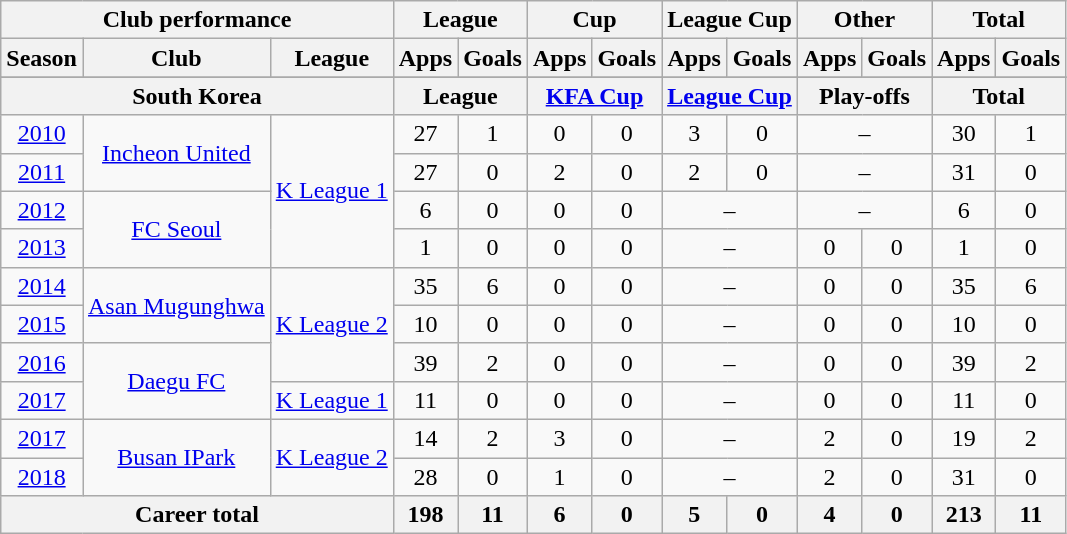<table class="wikitable" style="text-align:center">
<tr>
<th colspan=3>Club performance</th>
<th colspan=2>League</th>
<th colspan=2>Cup</th>
<th colspan=2>League Cup</th>
<th colspan=2>Other</th>
<th colspan=2>Total</th>
</tr>
<tr>
<th>Season</th>
<th>Club</th>
<th>League</th>
<th>Apps</th>
<th>Goals</th>
<th>Apps</th>
<th>Goals</th>
<th>Apps</th>
<th>Goals</th>
<th>Apps</th>
<th>Goals</th>
<th>Apps</th>
<th>Goals</th>
</tr>
<tr>
</tr>
<tr>
<th colspan=3>South Korea</th>
<th colspan=2>League</th>
<th colspan=2><a href='#'>KFA Cup</a><br></th>
<th colspan=2><a href='#'>League Cup</a></th>
<th colspan=2>Play-offs</th>
<th colspan=2>Total</th>
</tr>
<tr>
<td><a href='#'>2010</a></td>
<td rowspan="2"><a href='#'>Incheon United</a></td>
<td rowspan="4"><a href='#'>K League 1</a></td>
<td>27</td>
<td>1</td>
<td>0</td>
<td>0</td>
<td>3</td>
<td>0</td>
<td colspan="2">–</td>
<td>30</td>
<td>1</td>
</tr>
<tr>
<td><a href='#'>2011</a></td>
<td>27</td>
<td>0</td>
<td>2</td>
<td>0</td>
<td>2</td>
<td>0</td>
<td colspan="2">–</td>
<td>31</td>
<td>0</td>
</tr>
<tr>
<td><a href='#'>2012</a></td>
<td rowspan="2"><a href='#'>FC Seoul</a></td>
<td>6</td>
<td>0</td>
<td>0</td>
<td>0</td>
<td colspan="2">–</td>
<td colspan="2">–</td>
<td>6</td>
<td>0</td>
</tr>
<tr>
<td><a href='#'>2013</a></td>
<td>1</td>
<td>0</td>
<td>0</td>
<td>0</td>
<td colspan="2">–</td>
<td>0</td>
<td>0</td>
<td>1</td>
<td>0</td>
</tr>
<tr>
<td><a href='#'>2014</a></td>
<td rowspan="2"><a href='#'>Asan Mugunghwa</a></td>
<td rowspan="3"><a href='#'>K League 2</a></td>
<td>35</td>
<td>6</td>
<td>0</td>
<td>0</td>
<td colspan="2">–</td>
<td>0</td>
<td>0</td>
<td>35</td>
<td>6</td>
</tr>
<tr>
<td><a href='#'>2015</a></td>
<td>10</td>
<td>0</td>
<td>0</td>
<td>0</td>
<td colspan="2">–</td>
<td>0</td>
<td>0</td>
<td>10</td>
<td>0</td>
</tr>
<tr>
<td><a href='#'>2016</a></td>
<td rowspan="2"><a href='#'>Daegu FC</a></td>
<td>39</td>
<td>2</td>
<td>0</td>
<td>0</td>
<td colspan="2">–</td>
<td>0</td>
<td>0</td>
<td>39</td>
<td>2</td>
</tr>
<tr>
<td><a href='#'>2017</a></td>
<td><a href='#'>K League 1</a></td>
<td>11</td>
<td>0</td>
<td>0</td>
<td>0</td>
<td colspan="2">–</td>
<td>0</td>
<td>0</td>
<td>11</td>
<td>0</td>
</tr>
<tr>
<td><a href='#'>2017</a></td>
<td rowspan="2"><a href='#'>Busan IPark</a></td>
<td rowspan="2"><a href='#'>K League 2</a></td>
<td>14</td>
<td>2</td>
<td>3</td>
<td>0</td>
<td colspan="2">–</td>
<td>2</td>
<td>0</td>
<td>19</td>
<td>2</td>
</tr>
<tr>
<td><a href='#'>2018</a></td>
<td>28</td>
<td>0</td>
<td>1</td>
<td>0</td>
<td colspan="2">–</td>
<td>2</td>
<td>0</td>
<td>31</td>
<td>0</td>
</tr>
<tr>
<th colspan=3>Career total</th>
<th>198</th>
<th>11</th>
<th>6</th>
<th>0</th>
<th>5</th>
<th>0</th>
<th>4</th>
<th>0</th>
<th>213</th>
<th>11</th>
</tr>
</table>
